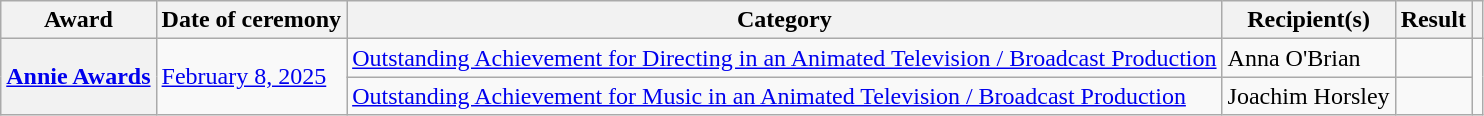<table class="wikitable sortable plainrowheaders">
<tr>
<th scope="col">Award</th>
<th scope="col">Date of ceremony</th>
<th scope="col">Category</th>
<th scope="col">Recipient(s)</th>
<th scope="col">Result</th>
<th scope="col" class="unsortable"></th>
</tr>
<tr>
<th rowspan="2" scope="row"><a href='#'>Annie Awards</a></th>
<td rowspan="2"><a href='#'>February 8, 2025</a></td>
<td><a href='#'>Outstanding Achievement for Directing in an Animated Television / Broadcast Production</a></td>
<td>Anna O'Brian</td>
<td></td>
<td rowspan="2" align="center"></td>
</tr>
<tr>
<td><a href='#'>Outstanding Achievement for Music in an Animated Television / Broadcast Production</a></td>
<td>Joachim Horsley</td>
<td></td>
</tr>
</table>
